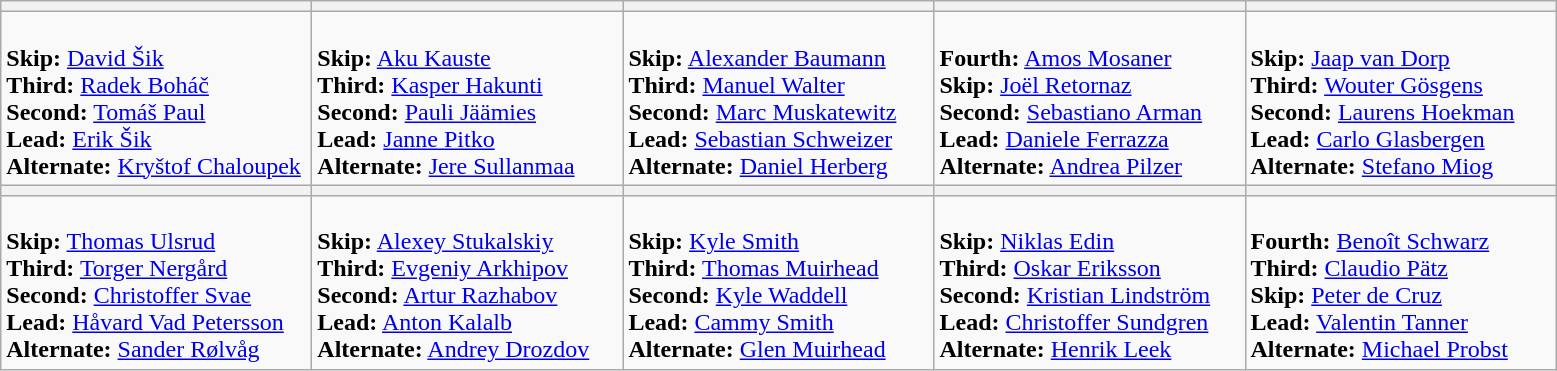<table class="wikitable">
<tr>
<th width=200></th>
<th width=200></th>
<th width=200></th>
<th width=200></th>
<th width=200></th>
</tr>
<tr>
<td><br><strong>Skip:</strong> <a href='#'>David Šik</a><br>
<strong>Third:</strong> <a href='#'>Radek Boháč</a><br>
<strong>Second:</strong> <a href='#'>Tomáš Paul</a><br>
<strong>Lead:</strong> <a href='#'>Erik Šik</a><br>
<strong>Alternate:</strong> <a href='#'>Kryštof Chaloupek</a></td>
<td><br><strong>Skip:</strong> <a href='#'>Aku Kauste</a><br>
<strong>Third:</strong> <a href='#'>Kasper Hakunti</a><br>
<strong>Second:</strong> <a href='#'>Pauli Jäämies</a><br>
<strong>Lead:</strong> <a href='#'>Janne Pitko</a><br>
<strong>Alternate:</strong> <a href='#'>Jere Sullanmaa</a></td>
<td><br><strong>Skip:</strong> <a href='#'>Alexander Baumann</a><br>
<strong>Third:</strong> <a href='#'>Manuel Walter</a><br>
<strong>Second:</strong> <a href='#'>Marc Muskatewitz</a><br>
<strong>Lead:</strong> <a href='#'>Sebastian Schweizer</a><br>
<strong>Alternate:</strong> <a href='#'>Daniel Herberg</a></td>
<td><br><strong>Fourth:</strong> <a href='#'>Amos Mosaner</a><br>
<strong>Skip:</strong> <a href='#'>Joël Retornaz</a><br>
<strong>Second:</strong> <a href='#'>Sebastiano Arman</a><br>
<strong>Lead:</strong> <a href='#'>Daniele Ferrazza</a><br>
<strong>Alternate:</strong> <a href='#'>Andrea Pilzer</a></td>
<td><br><strong>Skip:</strong> <a href='#'>Jaap van Dorp</a><br>
<strong>Third:</strong> <a href='#'>Wouter Gösgens</a><br>
<strong>Second:</strong> <a href='#'>Laurens Hoekman</a><br>
<strong>Lead:</strong> <a href='#'>Carlo Glasbergen</a><br>
<strong>Alternate:</strong> <a href='#'>Stefano Miog</a><br></td>
</tr>
<tr>
<th width=200></th>
<th width=200></th>
<th width=200></th>
<th width=200></th>
<th width=200></th>
</tr>
<tr>
<td><br><strong>Skip:</strong> <a href='#'>Thomas Ulsrud</a><br>
<strong>Third:</strong> <a href='#'>Torger Nergård</a><br>
<strong>Second:</strong> <a href='#'>Christoffer Svae</a><br>
<strong>Lead:</strong> <a href='#'>Håvard Vad Petersson</a><br>
<strong>Alternate:</strong> <a href='#'>Sander Rølvåg</a></td>
<td><br><strong>Skip:</strong> <a href='#'>Alexey Stukalskiy</a><br>
<strong>Third:</strong> <a href='#'>Evgeniy Arkhipov</a><br>
<strong>Second:</strong> <a href='#'>Artur Razhabov</a><br>
<strong>Lead:</strong> <a href='#'>Anton Kalalb</a><br>
<strong>Alternate:</strong> <a href='#'>Andrey Drozdov</a></td>
<td><br><strong>Skip:</strong> <a href='#'>Kyle Smith</a><br>
<strong>Third:</strong> <a href='#'>Thomas Muirhead</a><br>
<strong>Second:</strong> <a href='#'>Kyle Waddell</a><br>
<strong>Lead:</strong> <a href='#'>Cammy Smith</a><br>
<strong>Alternate:</strong> <a href='#'>Glen Muirhead</a></td>
<td><br><strong>Skip:</strong> <a href='#'>Niklas Edin</a><br>
<strong>Third:</strong> <a href='#'>Oskar Eriksson</a><br>
<strong>Second:</strong> <a href='#'>Kristian Lindström</a><br>
<strong>Lead:</strong> <a href='#'>Christoffer Sundgren</a><br>
<strong>Alternate:</strong> <a href='#'>Henrik Leek</a></td>
<td><br><strong>Fourth:</strong> <a href='#'>Benoît Schwarz</a><br>
<strong>Third:</strong> <a href='#'>Claudio Pätz</a><br>
<strong>Skip:</strong> <a href='#'>Peter de Cruz</a><br>
<strong>Lead:</strong> <a href='#'>Valentin Tanner</a><br>
<strong>Alternate:</strong> <a href='#'>Michael Probst</a></td>
</tr>
</table>
